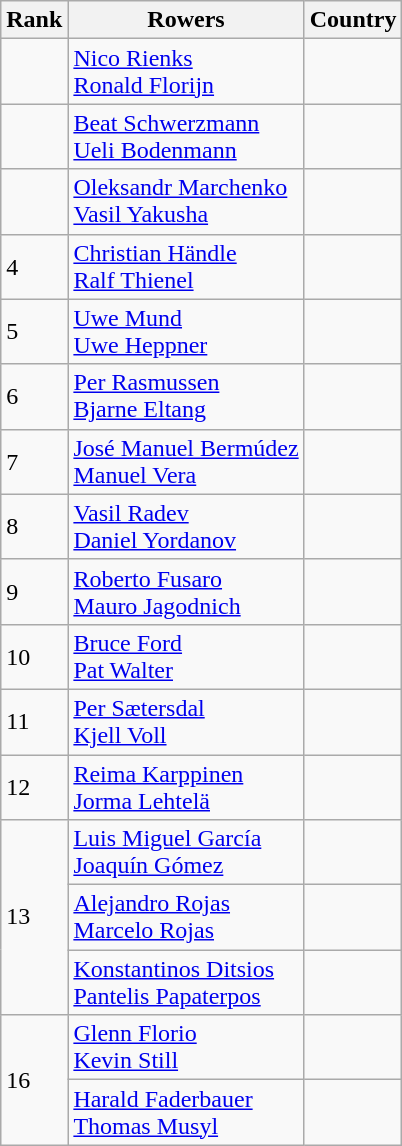<table class="wikitable sortable">
<tr>
<th>Rank</th>
<th>Rowers</th>
<th>Country</th>
</tr>
<tr>
<td></td>
<td><a href='#'>Nico Rienks</a><br><a href='#'>Ronald Florijn</a></td>
<td></td>
</tr>
<tr>
<td></td>
<td><a href='#'>Beat Schwerzmann</a><br><a href='#'>Ueli Bodenmann</a></td>
<td></td>
</tr>
<tr>
<td></td>
<td><a href='#'>Oleksandr Marchenko</a><br><a href='#'>Vasil Yakusha</a></td>
<td></td>
</tr>
<tr>
<td>4</td>
<td><a href='#'>Christian Händle</a><br><a href='#'>Ralf Thienel</a></td>
<td></td>
</tr>
<tr>
<td>5</td>
<td><a href='#'>Uwe Mund</a><br><a href='#'>Uwe Heppner</a></td>
<td></td>
</tr>
<tr>
<td>6</td>
<td><a href='#'>Per Rasmussen</a><br><a href='#'>Bjarne Eltang</a></td>
<td></td>
</tr>
<tr>
<td>7</td>
<td><a href='#'>José Manuel Bermúdez</a><br><a href='#'>Manuel Vera</a></td>
<td></td>
</tr>
<tr>
<td>8</td>
<td><a href='#'>Vasil Radev</a><br><a href='#'>Daniel Yordanov</a></td>
<td></td>
</tr>
<tr>
<td>9</td>
<td><a href='#'>Roberto Fusaro</a><br><a href='#'>Mauro Jagodnich</a></td>
<td></td>
</tr>
<tr>
<td>10</td>
<td><a href='#'>Bruce Ford</a><br><a href='#'>Pat Walter</a></td>
<td></td>
</tr>
<tr>
<td>11</td>
<td><a href='#'>Per Sætersdal</a><br><a href='#'>Kjell Voll</a></td>
<td></td>
</tr>
<tr>
<td>12</td>
<td><a href='#'>Reima Karppinen</a><br><a href='#'>Jorma Lehtelä</a></td>
<td></td>
</tr>
<tr>
<td rowspan=3>13</td>
<td><a href='#'>Luis Miguel García</a><br><a href='#'>Joaquín Gómez</a></td>
<td></td>
</tr>
<tr>
<td><a href='#'>Alejandro Rojas</a><br><a href='#'>Marcelo Rojas</a></td>
<td></td>
</tr>
<tr>
<td><a href='#'>Konstantinos Ditsios</a><br><a href='#'>Pantelis Papaterpos</a></td>
<td></td>
</tr>
<tr>
<td rowspan=2>16</td>
<td><a href='#'>Glenn Florio</a><br><a href='#'>Kevin Still</a></td>
<td></td>
</tr>
<tr>
<td><a href='#'>Harald Faderbauer</a><br><a href='#'>Thomas Musyl</a></td>
<td></td>
</tr>
</table>
